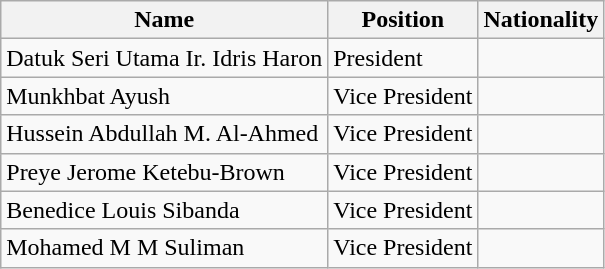<table class="wikitable sortable">
<tr>
<th>Name</th>
<th>Position</th>
<th>Nationality</th>
</tr>
<tr>
<td>Datuk Seri Utama Ir. Idris Haron</td>
<td>President</td>
<td></td>
</tr>
<tr>
<td>Munkhbat Ayush</td>
<td>Vice President</td>
<td></td>
</tr>
<tr>
<td>Hussein Abdullah M. Al-Ahmed</td>
<td>Vice President</td>
<td></td>
</tr>
<tr>
<td>Preye Jerome Ketebu-Brown</td>
<td>Vice President</td>
<td></td>
</tr>
<tr>
<td>Benedice Louis Sibanda</td>
<td>Vice President</td>
<td></td>
</tr>
<tr>
<td>Mohamed M M Suliman</td>
<td>Vice President</td>
<td></td>
</tr>
</table>
